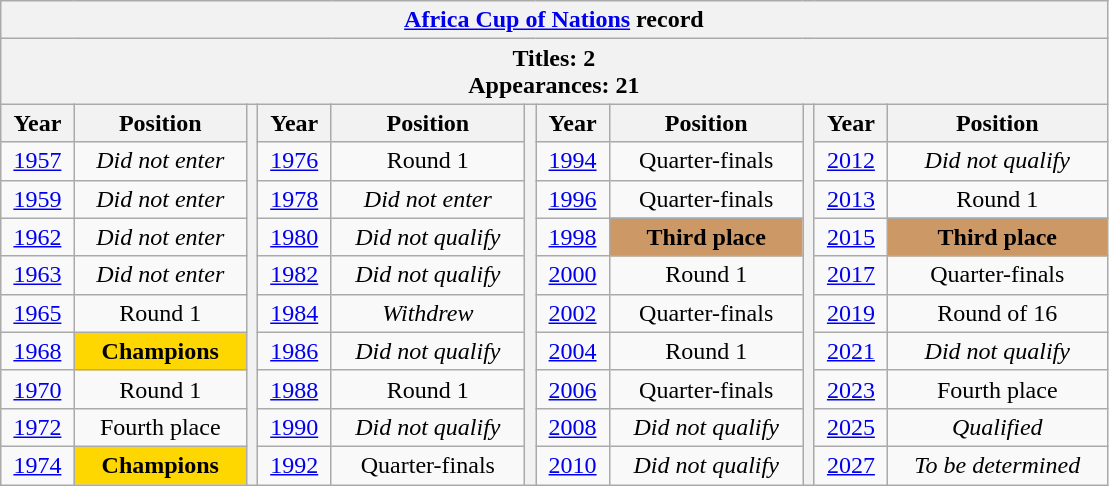<table class="wikitable" style="text-align:center;">
<tr>
<th colspan=11><a href='#'>Africa Cup of Nations</a> record</th>
</tr>
<tr>
<th colspan=11>Titles: 2 <br> Appearances: 21</th>
</tr>
<tr>
<th>Year</th>
<th>Position</th>
<th style="width:1%;" rowspan="10"></th>
<th>Year</th>
<th>Position</th>
<th style="width:1%;" rowspan="10"></th>
<th>Year</th>
<th>Position</th>
<th style="width:1%;" rowspan="10"></th>
<th>Year</th>
<th>Position</th>
</tr>
<tr>
<td> <a href='#'>1957</a></td>
<td><em>Did not enter</em></td>
<td> <a href='#'>1976</a></td>
<td>Round 1</td>
<td> <a href='#'>1994</a></td>
<td>Quarter-finals</td>
<td> <a href='#'>2012</a></td>
<td><em>Did not qualify</em></td>
</tr>
<tr>
<td> <a href='#'>1959</a></td>
<td><em>Did not enter</em></td>
<td> <a href='#'>1978</a></td>
<td><em>Did not enter</em></td>
<td> <a href='#'>1996</a></td>
<td>Quarter-finals</td>
<td> <a href='#'>2013</a></td>
<td>Round 1</td>
</tr>
<tr>
<td> <a href='#'>1962</a></td>
<td><em>Did not enter</em></td>
<td> <a href='#'>1980</a></td>
<td><em>Did not qualify</em></td>
<td> <a href='#'>1998</a></td>
<td style="background:#c96;"><strong>Third place</strong></td>
<td> <a href='#'>2015</a></td>
<td style="background:#c96;"><strong>Third place</strong></td>
</tr>
<tr>
<td> <a href='#'>1963</a></td>
<td><em>Did not enter</em></td>
<td> <a href='#'>1982</a></td>
<td><em>Did not qualify</em></td>
<td> <a href='#'>2000</a></td>
<td>Round 1</td>
<td> <a href='#'>2017</a></td>
<td>Quarter-finals</td>
</tr>
<tr>
<td> <a href='#'>1965</a></td>
<td>Round 1</td>
<td> <a href='#'>1984</a></td>
<td><em>Withdrew</em></td>
<td> <a href='#'>2002</a></td>
<td>Quarter-finals</td>
<td> <a href='#'>2019</a></td>
<td>Round of 16</td>
</tr>
<tr>
<td> <a href='#'>1968</a></td>
<td bgcolor=gold><strong>Champions</strong></td>
<td> <a href='#'>1986</a></td>
<td><em>Did not qualify</em></td>
<td> <a href='#'>2004</a></td>
<td>Round 1</td>
<td> <a href='#'>2021</a></td>
<td><em>Did not qualify</em></td>
</tr>
<tr>
<td> <a href='#'>1970</a></td>
<td>Round 1</td>
<td> <a href='#'>1988</a></td>
<td>Round 1</td>
<td> <a href='#'>2006</a></td>
<td>Quarter-finals</td>
<td> <a href='#'>2023</a></td>
<td>Fourth place</td>
</tr>
<tr>
<td> <a href='#'>1972</a></td>
<td>Fourth place</td>
<td> <a href='#'>1990</a></td>
<td><em>Did not qualify</em></td>
<td> <a href='#'>2008</a></td>
<td><em>Did not qualify</em></td>
<td> <a href='#'>2025</a></td>
<td><em>Qualified</em></td>
</tr>
<tr>
<td> <a href='#'>1974</a></td>
<td bgcolor=gold><strong>Champions</strong></td>
<td> <a href='#'>1992</a></td>
<td>Quarter-finals</td>
<td> <a href='#'>2010</a></td>
<td><em>Did not qualify</em></td>
<td> <a href='#'>2027</a></td>
<td><em>To be determined</em></td>
</tr>
</table>
